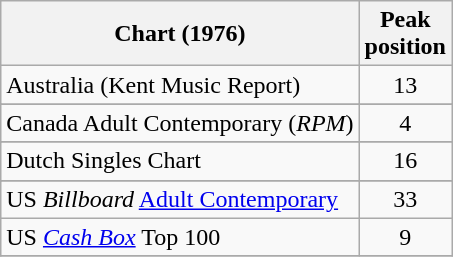<table class="wikitable sortable">
<tr>
<th>Chart (1976)</th>
<th>Peak<br>position</th>
</tr>
<tr>
<td>Australia (Kent Music Report)</td>
<td align="center">13</td>
</tr>
<tr>
</tr>
<tr>
</tr>
<tr>
<td>Canada Adult Contemporary (<em>RPM</em>)</td>
<td style="text-align:center;">4</td>
</tr>
<tr>
</tr>
<tr>
<td>Dutch Singles Chart</td>
<td align="center">16</td>
</tr>
<tr>
</tr>
<tr>
<td>US <em>Billboard</em> <a href='#'>Adult Contemporary</a></td>
<td style="text-align:center;">33</td>
</tr>
<tr>
<td>US <a href='#'><em>Cash Box</em></a> Top 100</td>
<td align="center">9</td>
</tr>
<tr>
</tr>
</table>
